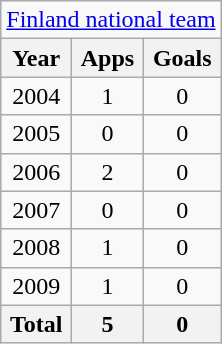<table class="wikitable" style="text-align:center">
<tr>
<td colspan="3"><a href='#'>Finland national team</a></td>
</tr>
<tr>
<th>Year</th>
<th>Apps</th>
<th>Goals</th>
</tr>
<tr>
<td>2004</td>
<td>1</td>
<td>0</td>
</tr>
<tr>
<td>2005</td>
<td>0</td>
<td>0</td>
</tr>
<tr>
<td>2006</td>
<td>2</td>
<td>0</td>
</tr>
<tr>
<td>2007</td>
<td>0</td>
<td>0</td>
</tr>
<tr>
<td>2008</td>
<td>1</td>
<td>0</td>
</tr>
<tr>
<td>2009</td>
<td>1</td>
<td>0</td>
</tr>
<tr>
<th>Total</th>
<th>5</th>
<th>0</th>
</tr>
</table>
